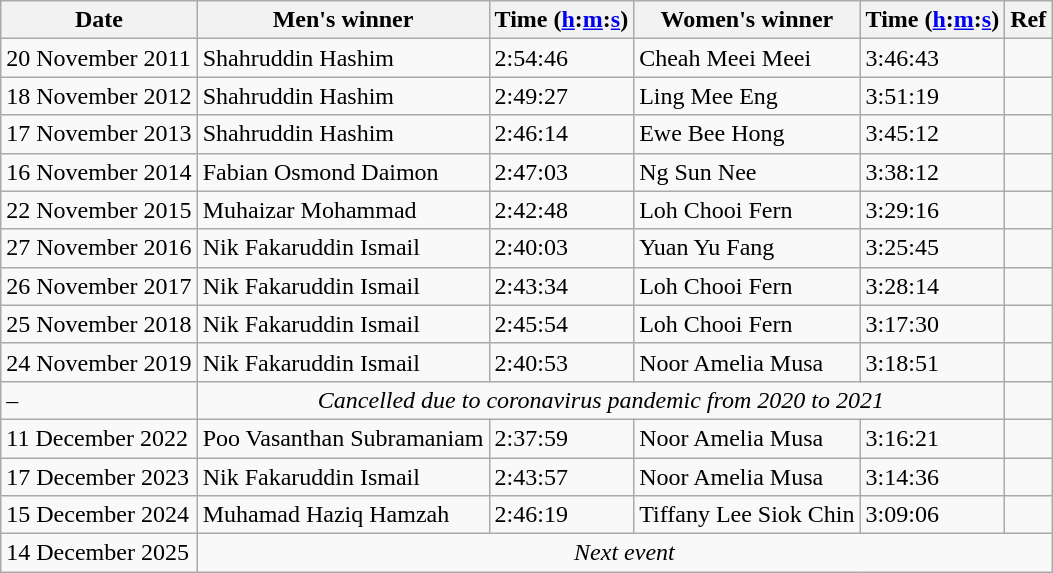<table class="wikitable">
<tr>
<th>Date</th>
<th>Men's winner</th>
<th>Time (<a href='#'>h</a>:<a href='#'>m</a>:<a href='#'>s</a>)</th>
<th>Women's winner</th>
<th>Time (<a href='#'>h</a>:<a href='#'>m</a>:<a href='#'>s</a>)</th>
<th>Ref</th>
</tr>
<tr>
<td>20 November 2011</td>
<td align=left>Shahruddin Hashim</td>
<td>2:54:46</td>
<td align=left>Cheah Meei Meei</td>
<td>3:46:43</td>
<td></td>
</tr>
<tr>
<td>18 November 2012</td>
<td align=left>Shahruddin Hashim</td>
<td>2:49:27</td>
<td align=left>Ling Mee Eng</td>
<td>3:51:19</td>
<td></td>
</tr>
<tr>
<td>17 November 2013</td>
<td align=left>Shahruddin Hashim</td>
<td>2:46:14</td>
<td align=left>Ewe Bee Hong</td>
<td>3:45:12</td>
<td></td>
</tr>
<tr>
<td>16 November 2014</td>
<td align=left>Fabian Osmond Daimon</td>
<td>2:47:03</td>
<td align=left>Ng Sun Nee</td>
<td>3:38:12</td>
<td></td>
</tr>
<tr>
<td>22 November 2015</td>
<td align=left>Muhaizar Mohammad</td>
<td>2:42:48</td>
<td align=left>Loh Chooi Fern</td>
<td>3:29:16</td>
<td></td>
</tr>
<tr>
<td>27 November 2016</td>
<td align=left>Nik Fakaruddin Ismail</td>
<td>2:40:03</td>
<td align=left>Yuan Yu Fang</td>
<td>3:25:45</td>
<td></td>
</tr>
<tr>
<td>26 November 2017</td>
<td align=left>Nik Fakaruddin Ismail</td>
<td>2:43:34</td>
<td align=left>Loh Chooi Fern</td>
<td>3:28:14</td>
<td></td>
</tr>
<tr>
<td>25 November 2018</td>
<td align=left>Nik Fakaruddin Ismail</td>
<td>2:45:54</td>
<td align=left>Loh Chooi Fern</td>
<td>3:17:30</td>
<td></td>
</tr>
<tr>
<td>24 November 2019</td>
<td align=left>Nik Fakaruddin Ismail</td>
<td>2:40:53</td>
<td align=left>Noor Amelia Musa</td>
<td>3:18:51</td>
<td></td>
</tr>
<tr>
<td>–</td>
<td colspan="4" align="center" data-sort-value=""><em>Cancelled due to coronavirus pandemic from 2020 to 2021</em></td>
<td></td>
</tr>
<tr>
<td>11 December 2022</td>
<td align=left>Poo Vasanthan Subramaniam</td>
<td>2:37:59</td>
<td align=left>Noor Amelia Musa</td>
<td>3:16:21</td>
<td></td>
</tr>
<tr>
<td>17 December 2023</td>
<td align=left>Nik Fakaruddin Ismail</td>
<td>2:43:57</td>
<td align=left>Noor Amelia Musa</td>
<td>3:14:36</td>
<td></td>
</tr>
<tr>
<td>15 December 2024</td>
<td align=left>Muhamad Haziq Hamzah</td>
<td>2:46:19</td>
<td align=left>Tiffany Lee Siok Chin</td>
<td>3:09:06</td>
<td></td>
</tr>
<tr>
<td>14 December 2025</td>
<td colspan=5 align="center"><em>Next event</em></td>
</tr>
</table>
